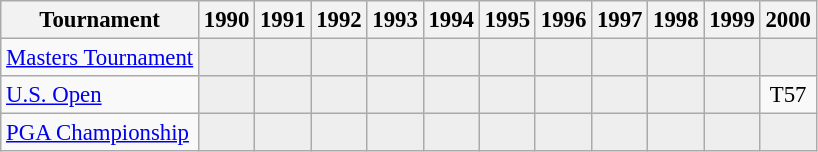<table class="wikitable" style="font-size:95%;text-align:center;">
<tr>
<th>Tournament</th>
<th>1990</th>
<th>1991</th>
<th>1992</th>
<th>1993</th>
<th>1994</th>
<th>1995</th>
<th>1996</th>
<th>1997</th>
<th>1998</th>
<th>1999</th>
<th>2000</th>
</tr>
<tr>
<td align=left><a href='#'>Masters Tournament</a></td>
<td style="background:#eeeeee;"></td>
<td style="background:#eeeeee;"></td>
<td style="background:#eeeeee;"></td>
<td style="background:#eeeeee;"></td>
<td style="background:#eeeeee;"></td>
<td style="background:#eeeeee;"></td>
<td style="background:#eeeeee;"></td>
<td style="background:#eeeeee;"></td>
<td style="background:#eeeeee;"></td>
<td style="background:#eeeeee;"></td>
<td style="background:#eeeeee;"></td>
</tr>
<tr>
<td align=left><a href='#'>U.S. Open</a></td>
<td style="background:#eeeeee;"></td>
<td style="background:#eeeeee;"></td>
<td style="background:#eeeeee;"></td>
<td style="background:#eeeeee;"></td>
<td style="background:#eeeeee;"></td>
<td style="background:#eeeeee;"></td>
<td style="background:#eeeeee;"></td>
<td style="background:#eeeeee;"></td>
<td style="background:#eeeeee;"></td>
<td style="background:#eeeeee;"></td>
<td>T57</td>
</tr>
<tr>
<td align=left><a href='#'>PGA Championship</a></td>
<td style="background:#eeeeee;"></td>
<td style="background:#eeeeee;"></td>
<td style="background:#eeeeee;"></td>
<td style="background:#eeeeee;"></td>
<td style="background:#eeeeee;"></td>
<td style="background:#eeeeee;"></td>
<td style="background:#eeeeee;"></td>
<td style="background:#eeeeee;"></td>
<td style="background:#eeeeee;"></td>
<td style="background:#eeeeee;"></td>
<td style="background:#eeeeee;"></td>
</tr>
</table>
